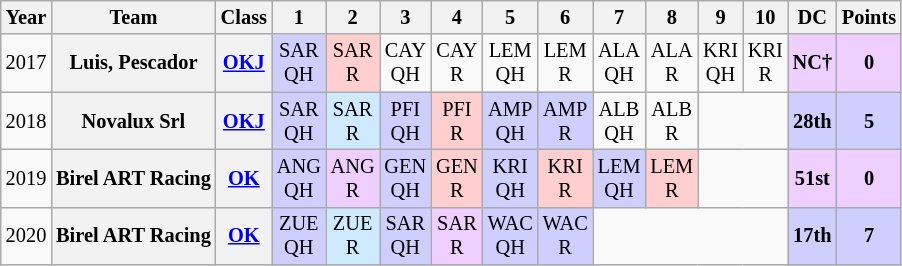<table class="wikitable" style="text-align:center; font-size:85%">
<tr>
<th>Year</th>
<th>Team</th>
<th>Class</th>
<th>1</th>
<th>2</th>
<th>3</th>
<th>4</th>
<th>5</th>
<th>6</th>
<th>7</th>
<th>8</th>
<th>9</th>
<th>10</th>
<th>DC</th>
<th>Points</th>
</tr>
<tr>
<td>2017</td>
<th nowrap>Luis, Pescador</th>
<th nowrap><a href='#'>OKJ</a></th>
<td style="background:#CFCFFF;">SAR<br>QH<br></td>
<td style="background:#FFCFCF;">SAR<br>R<br></td>
<td>CAY<br>QH</td>
<td>CAY<br>R</td>
<td>LEM<br>QH</td>
<td>LEM<br>R</td>
<td>ALA<br>QH</td>
<td>ALA<br>R</td>
<td>KRI<br>QH</td>
<td>KRI<br>R</td>
<th style="background:#EFCFFF;">NC†</th>
<th style="background:#EFCFFF;">0</th>
</tr>
<tr>
<td>2018</td>
<th nowrap>Novalux Srl</th>
<th nowrap><a href='#'>OKJ</a></th>
<td style="background:#CFCFFF;">SAR<br>QH<br></td>
<td style="background:#CFEAFF;">SAR<br>R<br></td>
<td style="background:#CFCFFF;">PFI<br>QH<br></td>
<td style="background:#FFCFCF;">PFI<br>R<br></td>
<td style="background:#CFCFFF;">AMP<br>QH<br></td>
<td style="background:#CFCFFF;">AMP<br>R<br></td>
<td>ALB<br>QH</td>
<td>ALB<br>R</td>
<td colspan=2></td>
<th style="background:#CFCFFF;">28th</th>
<th style="background:#CFCFFF;">5</th>
</tr>
<tr>
<td>2019</td>
<th nowrap>Birel ART Racing</th>
<th nowrap><a href='#'>OK</a></th>
<td style="background:#CFCFFF;">ANG<br>QH<br></td>
<td style="background:#EFCFFF;">ANG<br>R<br></td>
<td style="background:#CFCFFF;">GEN<br>QH<br></td>
<td style="background:#FFCFCF;">GEN<br>R<br></td>
<td style="background:#CFCFFF;">KRI<br>QH<br></td>
<td style="background:#FFCFCF;">KRI<br>R<br></td>
<td style="background:#CFCFFF;">LEM<br>QH<br></td>
<td style="background:#FFCFCF;">LEM<br>R<br></td>
<td colspan=2></td>
<th style="background:#EFCFFF;">51st</th>
<th style="background:#EFCFFF;">0</th>
</tr>
<tr>
<td>2020</td>
<th nowrap>Birel ART Racing</th>
<th nowrap><a href='#'>OK</a></th>
<td style="background:#CFCFFF;">ZUE<br>QH<br></td>
<td style="background:#CFEAFF;">ZUE<br>R<br></td>
<td style="background:#CFCFFF;">SAR<br>QH<br></td>
<td style="background:#EFCFFF;">SAR<br>R<br></td>
<td style="background:#CFCFFF;">WAC<br>QH<br></td>
<td style="background:#CFCFFF;">WAC<br>R<br></td>
<td colspan=4></td>
<th style="background:#CFCFFF;">17th</th>
<th style="background:#CFCFFF;">7</th>
</tr>
</table>
